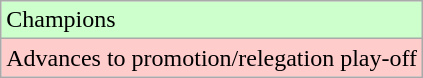<table class="wikitable">
<tr width=10px bgcolor="#ccffcc">
<td>Champions</td>
</tr>
<tr width=10px bgcolor="#ffcccc">
<td>Advances to promotion/relegation play-off</td>
</tr>
</table>
